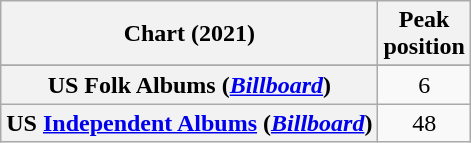<table class="wikitable sortable plainrowheaders" style="text-align:center">
<tr>
<th scope="col">Chart (2021)</th>
<th scope="col">Peak<br>position</th>
</tr>
<tr>
</tr>
<tr>
</tr>
<tr>
</tr>
<tr>
<th scope="row">US Folk Albums (<em><a href='#'>Billboard</a></em>)</th>
<td>6</td>
</tr>
<tr>
<th scope="row">US <a href='#'>Independent Albums</a> (<em><a href='#'>Billboard</a></em>)</th>
<td>48</td>
</tr>
</table>
